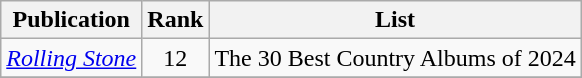<table class="wikitable plainrowheaders sortable">
<tr>
<th>Publication</th>
<th data-sort-type="number">Rank</th>
<th scope="col" class="unsortable">List</th>
</tr>
<tr>
<td><em><a href='#'>Rolling Stone</a></em></td>
<td align=center>12</td>
<td>The 30 Best Country Albums of 2024</td>
</tr>
<tr>
</tr>
</table>
